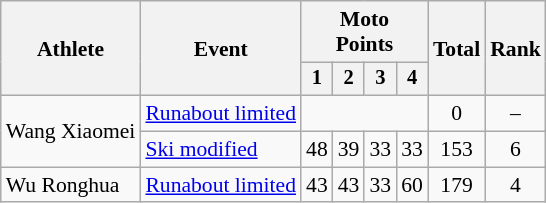<table class=wikitable style=font-size:90%;text-align:center>
<tr>
<th rowspan="2">Athlete</th>
<th rowspan="2">Event</th>
<th colspan="4">Moto <br>Points</th>
<th rowspan="2">Total</th>
<th rowspan="2">Rank</th>
</tr>
<tr style="font-size:95%">
<th>1</th>
<th>2</th>
<th>3</th>
<th>4</th>
</tr>
<tr>
<td align=left rowspan=2>Wang Xiaomei</td>
<td align=left><a href='#'>Runabout limited</a></td>
<td colspan=4></td>
<td>0</td>
<td>–</td>
</tr>
<tr>
<td align=left><a href='#'>Ski modified</a></td>
<td>48</td>
<td>39</td>
<td>33</td>
<td>33</td>
<td>153</td>
<td>6</td>
</tr>
<tr>
<td align=left>Wu Ronghua</td>
<td align=left><a href='#'>Runabout limited</a></td>
<td>43</td>
<td>43</td>
<td>33</td>
<td>60</td>
<td>179</td>
<td>4</td>
</tr>
</table>
